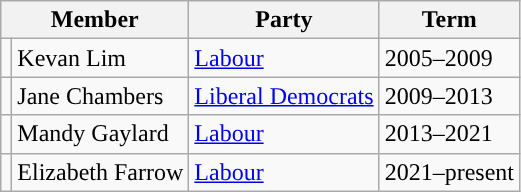<table class="wikitable">
<tr>
<th colspan="2">Member</th>
<th>Party</th>
<th>Term</th>
</tr>
<tr>
<td style="background-color: "></td>
<td>Kevan Lim</td>
<td><a href='#'>Labour</a></td>
<td>2005–2009</td>
</tr>
<tr>
<td style="background-color: "></td>
<td>Jane Chambers</td>
<td><a href='#'>Liberal Democrats</a></td>
<td>2009–2013</td>
</tr>
<tr>
<td style="background-color: "></td>
<td>Mandy Gaylard</td>
<td><a href='#'>Labour</a></td>
<td>2013–2021</td>
</tr>
<tr>
<td style="background-color: "></td>
<td>Elizabeth Farrow</td>
<td><a href='#'>Labour</a></td>
<td>2021–present</td>
</tr>
</table>
